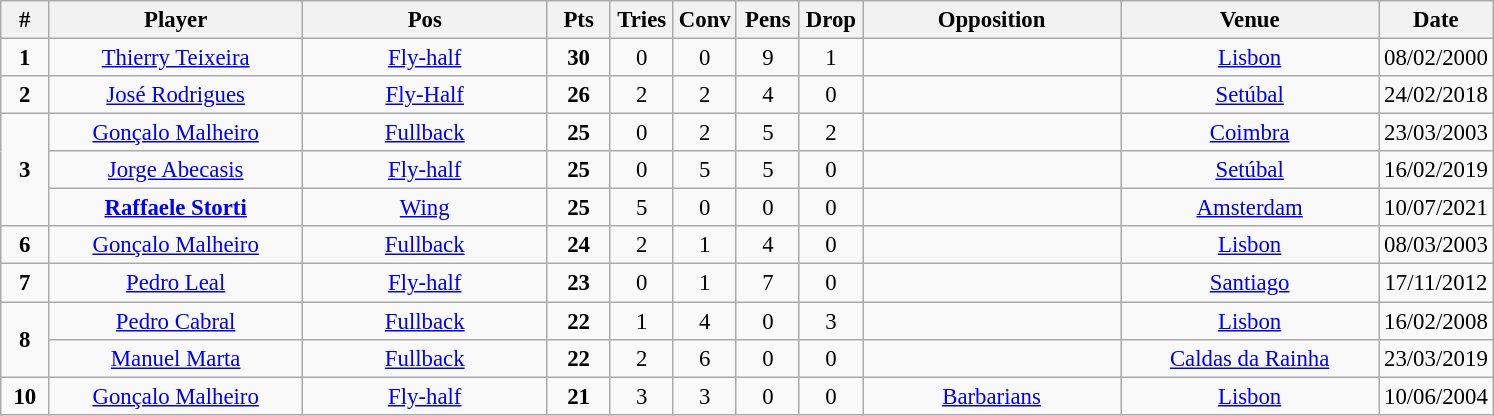<table class="wikitable" style="font-size:95%; text-align:center;">
<tr>
<th style="width:25px;">#</th>
<th style="width:162px;">Player</th>
<th style="width:156px;">Pos</th>
<th style="width:35px;">Pts</th>
<th style="width:35px;">Tries</th>
<th style="width:35px;">Conv</th>
<th style="width:35px;">Pens</th>
<th style="width:35px;">Drop</th>
<th style="width:165px;">Opposition</th>
<th style="width:165px;">Venue</th>
<th style="width:65px;">Date</th>
</tr>
<tr>
<td><strong>1</strong></td>
<td><a href='#'>Thierry Teixeira</a></td>
<td><a href='#'>Fly-half</a></td>
<td><strong>30</strong></td>
<td>0</td>
<td>0</td>
<td>9</td>
<td>1</td>
<td></td>
<td> <a href='#'>Lisbon</a></td>
<td>08/02/2000</td>
</tr>
<tr>
<td><strong>2</strong></td>
<td><a href='#'>José Rodrigues</a></td>
<td><a href='#'>Fly-Half</a></td>
<td><strong>26</strong></td>
<td>2</td>
<td>2</td>
<td>4</td>
<td>0</td>
<td></td>
<td> <a href='#'>Setúbal</a></td>
<td>24/02/2018</td>
</tr>
<tr>
<td rowspan=3><strong>3</strong></td>
<td><a href='#'>Gonçalo Malheiro</a></td>
<td><a href='#'>Fullback</a></td>
<td><strong>25</strong></td>
<td>0</td>
<td>2</td>
<td>5</td>
<td>2</td>
<td></td>
<td> <a href='#'>Coimbra</a></td>
<td>23/03/2003</td>
</tr>
<tr>
<td><a href='#'>Jorge Abecasis</a></td>
<td><a href='#'>Fly-half</a></td>
<td><strong>25</strong></td>
<td>0</td>
<td>5</td>
<td>5</td>
<td>0</td>
<td></td>
<td> <a href='#'>Setúbal</a></td>
<td>16/02/2019</td>
</tr>
<tr>
<td><strong><a href='#'>Raffaele Storti</a></strong></td>
<td><a href='#'>Wing</a></td>
<td><strong>25</strong></td>
<td>5</td>
<td>0</td>
<td>0</td>
<td>0</td>
<td></td>
<td> <a href='#'>Amsterdam</a></td>
<td>10/07/2021</td>
</tr>
<tr>
<td><strong>6</strong></td>
<td><a href='#'>Gonçalo Malheiro</a></td>
<td><a href='#'>Fullback</a></td>
<td><strong>24</strong></td>
<td>2</td>
<td>1</td>
<td>4</td>
<td>0</td>
<td></td>
<td> <a href='#'>Lisbon</a></td>
<td>08/03/2003</td>
</tr>
<tr>
<td><strong>7</strong></td>
<td><a href='#'>Pedro Leal</a></td>
<td><a href='#'>Fly-half</a></td>
<td><strong>23</strong></td>
<td>0</td>
<td>1</td>
<td>7</td>
<td>0</td>
<td></td>
<td> <a href='#'>Santiago</a></td>
<td>17/11/2012</td>
</tr>
<tr>
<td rowspan=2><strong>8</strong></td>
<td><a href='#'>Pedro Cabral</a></td>
<td><a href='#'>Fullback</a></td>
<td><strong>22</strong></td>
<td>1</td>
<td>4</td>
<td>0</td>
<td>3</td>
<td></td>
<td> <a href='#'>Lisbon</a></td>
<td>16/02/2008</td>
</tr>
<tr>
<td><a href='#'>Manuel Marta</a></td>
<td><a href='#'>Fullback</a></td>
<td><strong>22</strong></td>
<td>2</td>
<td>6</td>
<td>0</td>
<td>0</td>
<td></td>
<td> <a href='#'>Caldas da Rainha</a></td>
<td>23/03/2019</td>
</tr>
<tr>
<td><strong>10</strong></td>
<td><a href='#'>Gonçalo Malheiro</a></td>
<td><a href='#'>Fly-half</a></td>
<td><strong>21</strong></td>
<td>3</td>
<td>3</td>
<td>0</td>
<td>0</td>
<td><a href='#'>Barbarians</a></td>
<td> <a href='#'>Lisbon</a></td>
<td>10/06/2004</td>
</tr>
</table>
